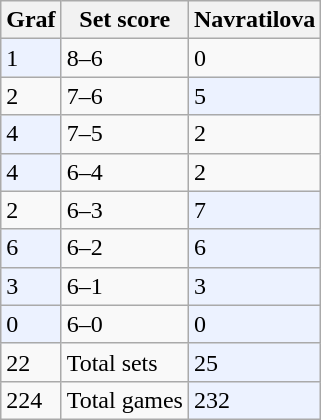<table class="wikitable">
<tr>
<th>Graf</th>
<th>Set score</th>
<th>Navratilova</th>
</tr>
<tr>
<td bgcolor=#ECF2FF>1</td>
<td>8–6</td>
<td>0</td>
</tr>
<tr>
<td>2</td>
<td>7–6</td>
<td bgcolor=#ECF2FF>5</td>
</tr>
<tr>
<td bgcolor=#ECF2FF>4</td>
<td>7–5</td>
<td>2</td>
</tr>
<tr>
<td bgcolor=#ECF2FF>4</td>
<td>6–4</td>
<td>2</td>
</tr>
<tr>
<td>2</td>
<td>6–3</td>
<td bgcolor=#ECF2FF>7</td>
</tr>
<tr>
<td bgcolor=#ECF2FF>6</td>
<td>6–2</td>
<td bgcolor=#ECF2FF>6</td>
</tr>
<tr>
<td bgcolor=#ECF2FF>3</td>
<td>6–1</td>
<td bgcolor=#ECF2FF>3</td>
</tr>
<tr>
<td bgcolor=#ECF2FF>0</td>
<td>6–0</td>
<td bgcolor=#ECF2FF>0</td>
</tr>
<tr>
<td>22</td>
<td>Total sets</td>
<td bgcolor=#ECF2FF>25</td>
</tr>
<tr>
<td>224</td>
<td>Total games</td>
<td bgcolor=#ECF2FF>232</td>
</tr>
</table>
